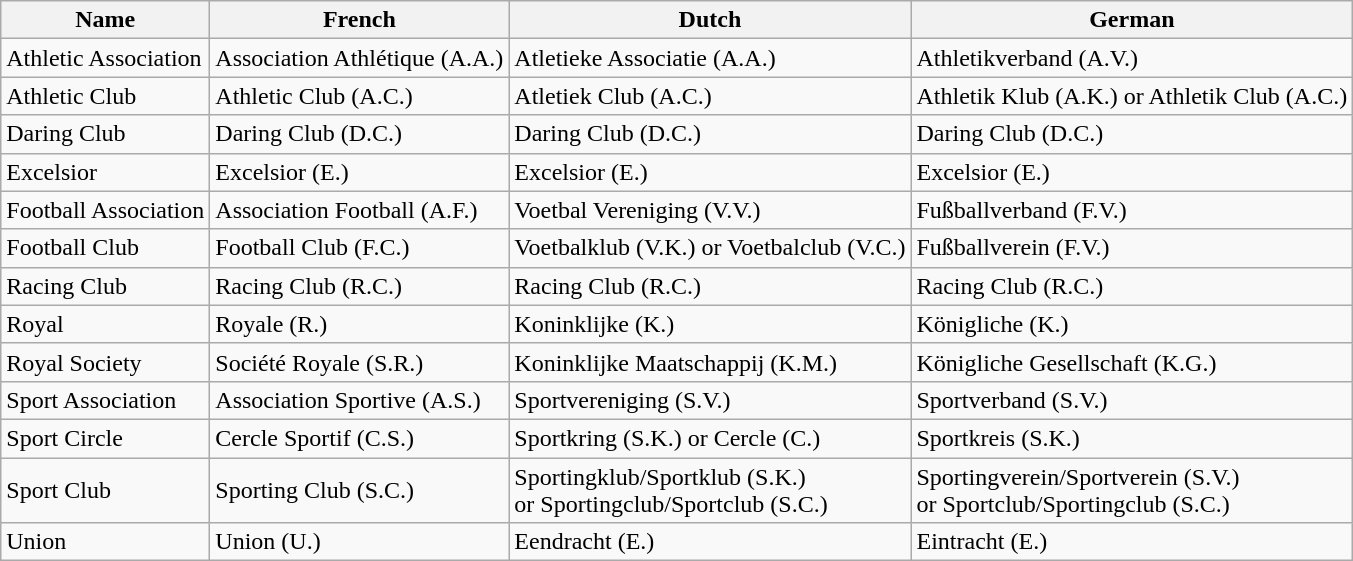<table class="wikitable">
<tr>
<th>Name</th>
<th>French</th>
<th>Dutch</th>
<th>German</th>
</tr>
<tr>
<td>Athletic Association</td>
<td>Association Athlétique (A.A.)</td>
<td>Atletieke Associatie (A.A.)</td>
<td>Athletikverband (A.V.)</td>
</tr>
<tr>
<td>Athletic Club</td>
<td>Athletic Club (A.C.)</td>
<td>Atletiek Club (A.C.)</td>
<td>Athletik Klub (A.K.) or Athletik Club (A.C.)</td>
</tr>
<tr>
<td>Daring Club</td>
<td>Daring Club (D.C.)</td>
<td>Daring Club (D.C.)</td>
<td>Daring Club (D.C.)</td>
</tr>
<tr>
<td>Excelsior</td>
<td>Excelsior (E.)</td>
<td>Excelsior (E.)</td>
<td>Excelsior (E.)</td>
</tr>
<tr>
<td>Football Association</td>
<td>Association Football (A.F.)</td>
<td>Voetbal Vereniging (V.V.)</td>
<td>Fußballverband (F.V.)</td>
</tr>
<tr>
<td>Football Club</td>
<td>Football Club (F.C.)</td>
<td>Voetbalklub (V.K.) or Voetbalclub (V.C.)</td>
<td>Fußballverein (F.V.)</td>
</tr>
<tr>
<td>Racing Club</td>
<td>Racing Club (R.C.)</td>
<td>Racing Club (R.C.)</td>
<td>Racing Club (R.C.)</td>
</tr>
<tr>
<td>Royal</td>
<td>Royale (R.)</td>
<td>Koninklijke (K.)</td>
<td>Königliche (K.)</td>
</tr>
<tr>
<td>Royal Society</td>
<td>Société Royale (S.R.)</td>
<td>Koninklijke Maatschappij (K.M.)</td>
<td>Königliche Gesellschaft (K.G.)</td>
</tr>
<tr>
<td>Sport Association</td>
<td>Association Sportive (A.S.)</td>
<td>Sportvereniging (S.V.)</td>
<td>Sportverband (S.V.)</td>
</tr>
<tr>
<td>Sport Circle</td>
<td>Cercle Sportif (C.S.)</td>
<td>Sportkring (S.K.) or Cercle (C.)</td>
<td>Sportkreis (S.K.)</td>
</tr>
<tr>
<td>Sport Club</td>
<td>Sporting Club (S.C.)</td>
<td>Sportingklub/Sportklub (S.K.)<br>or Sportingclub/Sportclub (S.C.)</td>
<td>Sportingverein/Sportverein (S.V.)<br>or Sportclub/Sportingclub (S.C.)</td>
</tr>
<tr>
<td>Union</td>
<td>Union (U.)</td>
<td>Eendracht (E.)</td>
<td>Eintracht (E.)</td>
</tr>
</table>
